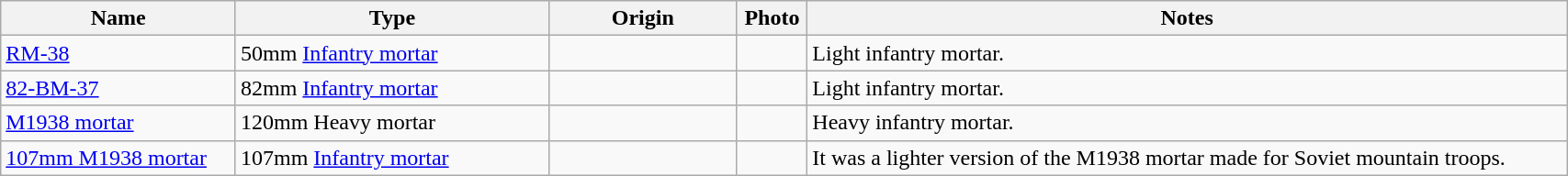<table class="wikitable" style="width:90%;">
<tr>
<th style="width:15%;">Name</th>
<th style="width:20%;">Type</th>
<th style="width:12%;">Origin</th>
<th>Photo</th>
<th>Notes</th>
</tr>
<tr>
<td><a href='#'>RM-38</a></td>
<td>50mm <a href='#'>Infantry mortar</a></td>
<td></td>
<td></td>
<td>Light infantry mortar.</td>
</tr>
<tr>
<td><a href='#'>82-BM-37</a></td>
<td>82mm <a href='#'>Infantry mortar</a></td>
<td></td>
<td></td>
<td>Light infantry mortar.</td>
</tr>
<tr>
<td><a href='#'>M1938 mortar</a></td>
<td>120mm Heavy mortar</td>
<td></td>
<td></td>
<td>Heavy infantry mortar.</td>
</tr>
<tr>
<td><a href='#'>107mm M1938 mortar</a></td>
<td>107mm <a href='#'>Infantry mortar</a></td>
<td></td>
<td></td>
<td>It was a lighter version of the M1938 mortar made for Soviet mountain troops.</td>
</tr>
</table>
